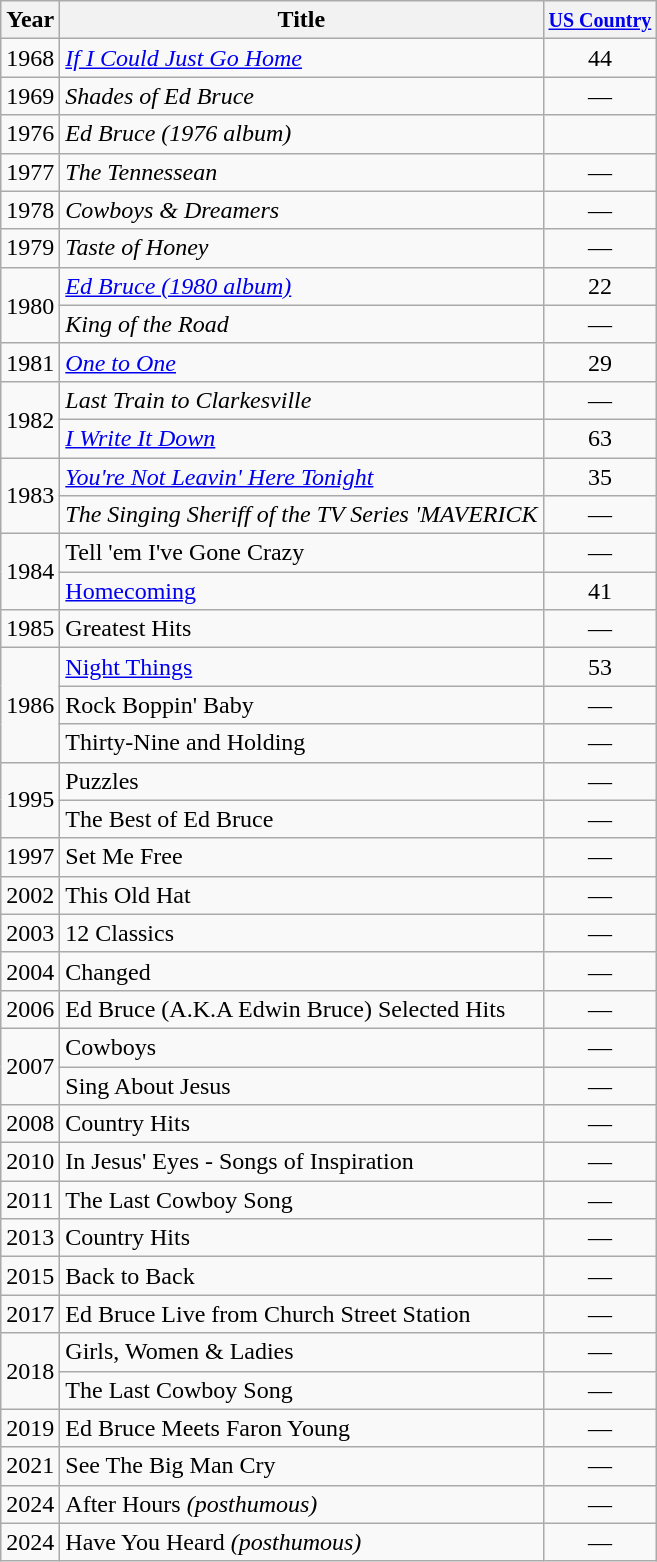<table class="wikitable">
<tr>
<th>Year</th>
<th>Title</th>
<th><small><a href='#'>US Country</a></small></th>
</tr>
<tr>
<td>1968</td>
<td><em><a href='#'>If I Could Just Go Home</a></em></td>
<td align=center>44</td>
</tr>
<tr>
<td>1969</td>
<td><em>Shades of Ed Bruce</em></td>
<td align=center>—</td>
</tr>
<tr>
<td>1976</td>
<td><em>Ed Bruce (1976 album)</em></td>
</tr>
<tr>
<td>1977</td>
<td><em>The Tennessean</em></td>
<td align=center>—</td>
</tr>
<tr>
<td>1978</td>
<td><em>Cowboys & Dreamers</em></td>
<td align=center>—</td>
</tr>
<tr>
<td>1979</td>
<td><em>Taste of Honey</em></td>
<td align=center>—</td>
</tr>
<tr>
<td rowspan=2>1980</td>
<td><em><a href='#'>Ed Bruce (1980 album)</a></em></td>
<td align=center>22</td>
</tr>
<tr>
<td><em>King of the Road</em></td>
<td align=center>—</td>
</tr>
<tr>
<td>1981</td>
<td><em><a href='#'>One to One</a></em></td>
<td align=center>29</td>
</tr>
<tr>
<td rowspan=2>1982</td>
<td><em>Last Train to Clarkesville</em></td>
<td align=center>—</td>
</tr>
<tr>
<td><em><a href='#'>I Write It Down</a></em></td>
<td align=center>63</td>
</tr>
<tr>
<td rowspan=2>1983</td>
<td><em><a href='#'>You're Not Leavin' Here Tonight</a></em></td>
<td align=center>35</td>
</tr>
<tr>
<td><em>The Singing Sheriff of the TV Series 'MAVERICK<strong></td>
<td align=center>—</td>
</tr>
<tr>
<td rowspan=2>1984</td>
<td></em>Tell 'em I've Gone Crazy<em></td>
<td align=center>—</td>
</tr>
<tr>
<td></em><a href='#'>Homecoming</a><em></td>
<td align=center>41</td>
</tr>
<tr>
<td>1985</td>
<td></em>Greatest Hits<em></td>
<td align=center>—</td>
</tr>
<tr>
<td rowspan=3>1986</td>
<td></em><a href='#'>Night Things</a><em></td>
<td align=center>53</td>
</tr>
<tr>
<td></em>Rock Boppin' Baby<em></td>
<td align=center>—</td>
</tr>
<tr>
<td></em>Thirty-Nine and Holding<em></td>
<td align=center>—</td>
</tr>
<tr>
<td rowspan=2>1995</td>
<td></em>Puzzles<em></td>
<td align=center>—</td>
</tr>
<tr>
<td></em>The Best of Ed Bruce<em></td>
<td align=center>—</td>
</tr>
<tr>
<td>1997</td>
<td></em>Set Me Free<em></td>
<td align=center>—</td>
</tr>
<tr>
<td>2002</td>
<td></em>This Old Hat<em></td>
<td align=center>—</td>
</tr>
<tr>
<td>2003</td>
<td></em>12 Classics<em></td>
<td align=center>—</td>
</tr>
<tr>
<td>2004</td>
<td></em>Changed<em></td>
<td align=center>—</td>
</tr>
<tr>
<td>2006</td>
<td></em>Ed Bruce (A.K.A Edwin Bruce) Selected Hits<em></td>
<td align=center>—</td>
</tr>
<tr>
<td rowspan=2>2007</td>
<td></em>Cowboys<em></td>
<td align=center>—</td>
</tr>
<tr>
<td></em>Sing About Jesus<em></td>
<td align=center>—</td>
</tr>
<tr>
<td>2008</td>
<td></em>Country Hits<em></td>
<td align=center>—</td>
</tr>
<tr>
<td>2010</td>
<td></em>In Jesus' Eyes - Songs of Inspiration<em></td>
<td align=center>—</td>
</tr>
<tr>
<td>2011</td>
<td></em>The Last Cowboy Song<em></td>
<td align=center>—</td>
</tr>
<tr>
<td>2013</td>
<td></em>Country Hits<em></td>
<td align=center>—</td>
</tr>
<tr>
<td>2015</td>
<td></em>Back to Back<em></td>
<td align=center>—</td>
</tr>
<tr>
<td>2017</td>
<td></em>Ed Bruce Live from Church Street Station<em></td>
<td align=center>—</td>
</tr>
<tr>
<td rowspan=2>2018</td>
<td></em>Girls, Women & Ladies<em></td>
<td align=center>—</td>
</tr>
<tr>
<td></em>The Last Cowboy Song<em></td>
<td align=center>—</td>
</tr>
<tr>
<td>2019</td>
<td></em>Ed Bruce Meets Faron Young<em></td>
<td align=center>—</td>
</tr>
<tr>
<td>2021</td>
<td></em>See The Big Man Cry<em></td>
<td align=center>—</td>
</tr>
<tr>
<td>2024</td>
<td></em>After Hours<em> (posthumous)</td>
<td align=center>—</td>
</tr>
<tr>
<td>2024</td>
<td></em>Have You Heard<em> (posthumous)</td>
<td align=center>—</td>
</tr>
</table>
